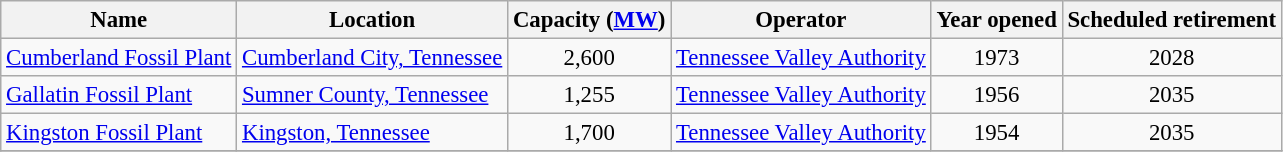<table class="wikitable sortable" style="font-size:95%;">
<tr>
<th>Name</th>
<th>Location</th>
<th>Capacity (<a href='#'>MW</a>)</th>
<th>Operator</th>
<th>Year opened</th>
<th>Scheduled retirement</th>
</tr>
<tr>
<td><a href='#'>Cumberland Fossil Plant</a></td>
<td><a href='#'>Cumberland City, Tennessee</a></td>
<td align=center>2,600</td>
<td><a href='#'>Tennessee Valley Authority</a></td>
<td align=center>1973</td>
<td align=center>2028</td>
</tr>
<tr>
<td><a href='#'>Gallatin Fossil Plant</a></td>
<td><a href='#'>Sumner County, Tennessee</a></td>
<td align=center>1,255</td>
<td><a href='#'>Tennessee Valley Authority</a></td>
<td align=center>1956</td>
<td align=center>2035</td>
</tr>
<tr>
<td><a href='#'>Kingston Fossil Plant</a></td>
<td><a href='#'>Kingston, Tennessee</a></td>
<td align=center>1,700</td>
<td><a href='#'>Tennessee Valley Authority</a></td>
<td align=center>1954</td>
<td align=center>2035</td>
</tr>
<tr>
</tr>
</table>
